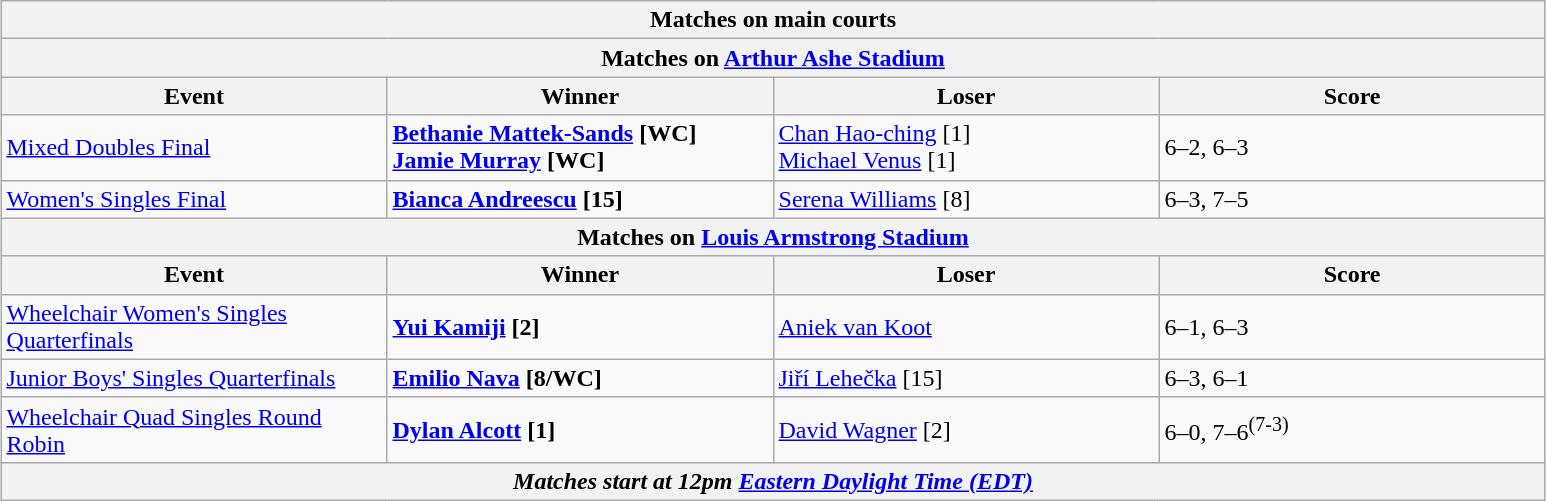<table class="wikitable" style="margin:auto;">
<tr>
<th colspan="4" style="white-space:nowrap;">Matches on main courts</th>
</tr>
<tr>
<th colspan="4"><strong>Matches on <a href='#'>Arthur Ashe Stadium</a></strong></th>
</tr>
<tr>
<th width=250>Event</th>
<th width=250>Winner</th>
<th width=250>Loser</th>
<th width=250>Score</th>
</tr>
<tr>
<td><a href='#'>Mixed Doubles Final</a></td>
<td> <strong><a href='#'>Bethanie Mattek-Sands</a> [WC]</strong> <br>  <strong><a href='#'>Jamie Murray</a> [WC]</strong></td>
<td> <a href='#'>Chan Hao-ching</a> [1] <br>  <a href='#'>Michael Venus</a> [1]</td>
<td>6–2, 6–3</td>
</tr>
<tr>
<td><a href='#'>Women's Singles Final</a></td>
<td> <strong><a href='#'>Bianca Andreescu</a> [15]</strong></td>
<td> <a href='#'>Serena Williams</a> [8]</td>
<td>6–3, 7–5</td>
</tr>
<tr>
<th colspan="4"><strong>Matches on <a href='#'>Louis Armstrong Stadium</a></strong></th>
</tr>
<tr>
<th width=250>Event</th>
<th width=250>Winner</th>
<th width=250>Loser</th>
<th width=250>Score</th>
</tr>
<tr>
<td><a href='#'>Wheelchair Women's Singles Quarterfinals</a></td>
<td> <strong><a href='#'>Yui Kamiji</a> [2]</strong></td>
<td> <a href='#'>Aniek van Koot</a></td>
<td>6–1, 6–3</td>
</tr>
<tr>
<td><a href='#'>Junior Boys' Singles Quarterfinals</a></td>
<td> <strong><a href='#'>Emilio Nava</a> [8/WC]</strong></td>
<td> <a href='#'>Jiří Lehečka</a> [15]</td>
<td>6–3, 6–1</td>
</tr>
<tr>
<td><a href='#'>Wheelchair Quad Singles Round Robin</a></td>
<td> <strong><a href='#'>Dylan Alcott</a> [1]</strong></td>
<td> <a href='#'>David Wagner</a> [2]</td>
<td>6–0, 7–6<sup>(7-3)</sup></td>
</tr>
<tr>
<th colspan=4><em>Matches start at 12pm <a href='#'>Eastern Daylight Time (EDT)</a></em></th>
</tr>
</table>
